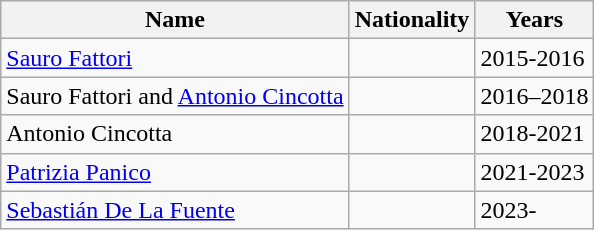<table class="wikitable" style="text-align: center">
<tr>
<th>Name</th>
<th>Nationality</th>
<th>Years</th>
</tr>
<tr>
<td align="left"><a href='#'>Sauro Fattori</a></td>
<td align="left"></td>
<td align="left">2015-2016</td>
</tr>
<tr>
<td align="left">Sauro Fattori and <a href='#'>Antonio Cincotta</a></td>
<td align="left"></td>
<td align="left">2016–2018</td>
</tr>
<tr>
<td align="left">Antonio Cincotta</td>
<td align="left"></td>
<td align="left">2018-2021</td>
</tr>
<tr>
<td align="left"><a href='#'>Patrizia Panico</a></td>
<td align="left"></td>
<td align="left">2021-2023</td>
</tr>
<tr>
<td align="left"><a href='#'>Sebastián De La Fuente</a></td>
<td align="left"></td>
<td align="left">2023-</td>
</tr>
</table>
